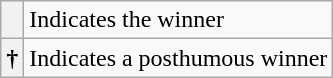<table class="wikitable">
<tr>
<th scope="row" style="text-align:center;"></th>
<td>Indicates the winner</td>
</tr>
<tr>
<th scope="row" style="text-align:center">†</th>
<td>Indicates a posthumous winner</td>
</tr>
</table>
